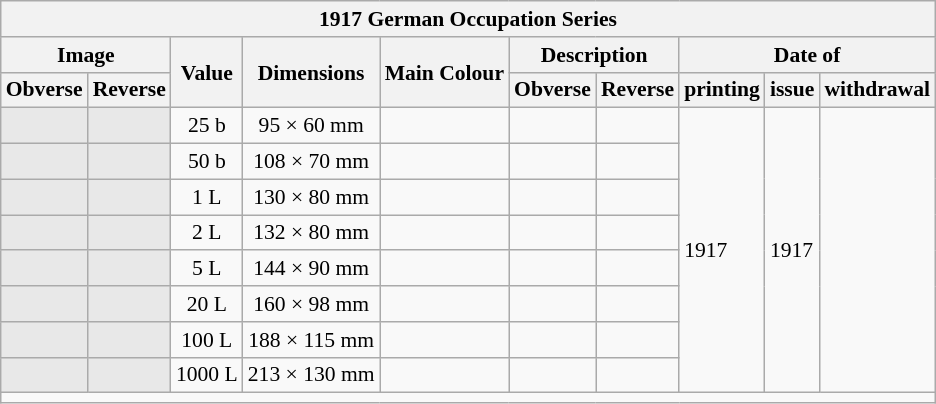<table class="wikitable" style="font-size: 90%">
<tr>
<th colspan=10>1917 German Occupation Series</th>
</tr>
<tr>
<th colspan=2>Image</th>
<th rowspan=2>Value</th>
<th rowspan=2>Dimensions</th>
<th rowspan=2>Main Colour</th>
<th colspan=2>Description</th>
<th colspan=3>Date of</th>
</tr>
<tr>
<th>Obverse</th>
<th>Reverse</th>
<th>Obverse</th>
<th>Reverse</th>
<th>printing</th>
<th>issue</th>
<th>withdrawal</th>
</tr>
<tr>
<td align="center" bgcolor="#E8E8E8"></td>
<td align="center" bgcolor="#E8E8E8"></td>
<td align=center>25 b</td>
<td align=center>95 × 60 mm</td>
<td></td>
<td></td>
<td></td>
<td rowspan="8">1917</td>
<td rowspan="8">1917</td>
<td rowspan="8"></td>
</tr>
<tr>
<td align="center" bgcolor="#E8E8E8"></td>
<td align="center" bgcolor="#E8E8E8"></td>
<td align=center>50 b</td>
<td align=center>108 × 70 mm</td>
<td></td>
<td></td>
<td></td>
</tr>
<tr>
<td align="center" bgcolor="#E8E8E8"></td>
<td align="center" bgcolor="#E8E8E8"></td>
<td align=center>1 L</td>
<td align=center>130 × 80 mm</td>
<td></td>
<td></td>
<td></td>
</tr>
<tr>
<td align="center" bgcolor="#E8E8E8"></td>
<td align="center" bgcolor="#E8E8E8"></td>
<td align=center>2 L</td>
<td align=center>132 × 80 mm</td>
<td></td>
<td></td>
<td></td>
</tr>
<tr>
<td align="center" bgcolor="#E8E8E8"></td>
<td align="center" bgcolor="#E8E8E8"></td>
<td align=center>5 L</td>
<td align=center>144 × 90 mm</td>
<td></td>
<td></td>
<td></td>
</tr>
<tr>
<td align="center" bgcolor="#E8E8E8"></td>
<td align="center" bgcolor="#E8E8E8"></td>
<td align=center>20 L</td>
<td align=center>160 × 98 mm</td>
<td></td>
<td></td>
<td></td>
</tr>
<tr>
<td align="center" bgcolor="#E8E8E8"></td>
<td align="center" bgcolor="#E8E8E8"></td>
<td align=center>100 L</td>
<td align=center>188 × 115 mm</td>
<td></td>
<td></td>
<td></td>
</tr>
<tr>
<td align="center" bgcolor="#E8E8E8"></td>
<td align="center" bgcolor="#E8E8E8"></td>
<td align=center>1000 L</td>
<td align=center>213 × 130 mm</td>
<td></td>
<td></td>
<td></td>
</tr>
<tr>
<td colspan=10></td>
</tr>
</table>
